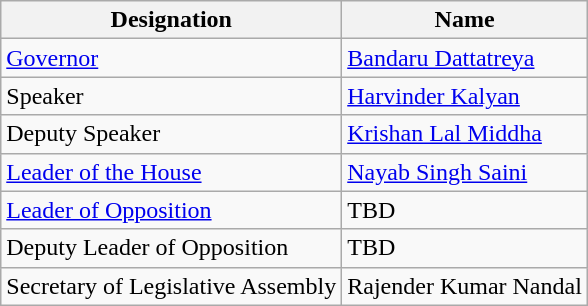<table class="wikitable">
<tr>
<th>Designation</th>
<th>Name</th>
</tr>
<tr>
<td><a href='#'>Governor</a></td>
<td><a href='#'>Bandaru Dattatreya</a></td>
</tr>
<tr>
<td>Speaker</td>
<td><a href='#'>Harvinder Kalyan</a></td>
</tr>
<tr>
<td>Deputy Speaker</td>
<td><a href='#'>Krishan Lal Middha</a></td>
</tr>
<tr>
<td><a href='#'>Leader of the House</a></td>
<td><a href='#'>Nayab Singh Saini</a></td>
</tr>
<tr>
<td><a href='#'>Leader of Opposition</a></td>
<td>TBD</td>
</tr>
<tr>
<td>Deputy Leader of Opposition</td>
<td>TBD</td>
</tr>
<tr>
<td>Secretary of Legislative Assembly</td>
<td>Rajender Kumar Nandal</td>
</tr>
</table>
